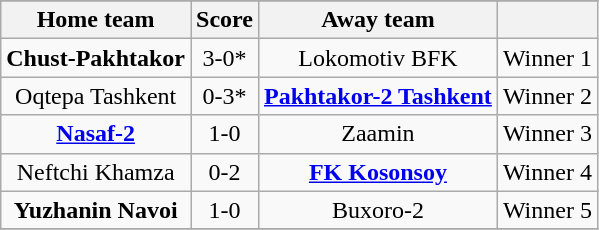<table class="wikitable" style="text-align: center">
<tr>
</tr>
<tr>
<th>Home team</th>
<th>Score</th>
<th>Away team</th>
<th></th>
</tr>
<tr>
<td><strong>Chust-Pakhtakor</strong></td>
<td>3-0*</td>
<td>Lokomotiv BFK</td>
<td>Winner 1</td>
</tr>
<tr>
<td>Oqtepa Tashkent</td>
<td>0-3*</td>
<td><strong><a href='#'>Pakhtakor-2 Tashkent</a></strong></td>
<td>Winner 2</td>
</tr>
<tr>
<td><strong><a href='#'>Nasaf-2</a></strong></td>
<td>1-0</td>
<td>Zaamin</td>
<td>Winner 3</td>
</tr>
<tr>
<td>Neftchi Khamza</td>
<td>0-2</td>
<td><strong><a href='#'>FK Kosonsoy</a></strong></td>
<td>Winner 4</td>
</tr>
<tr>
<td><strong>Yuzhanin Navoi</strong></td>
<td>1-0</td>
<td>Buxoro-2</td>
<td>Winner 5</td>
</tr>
<tr>
</tr>
</table>
